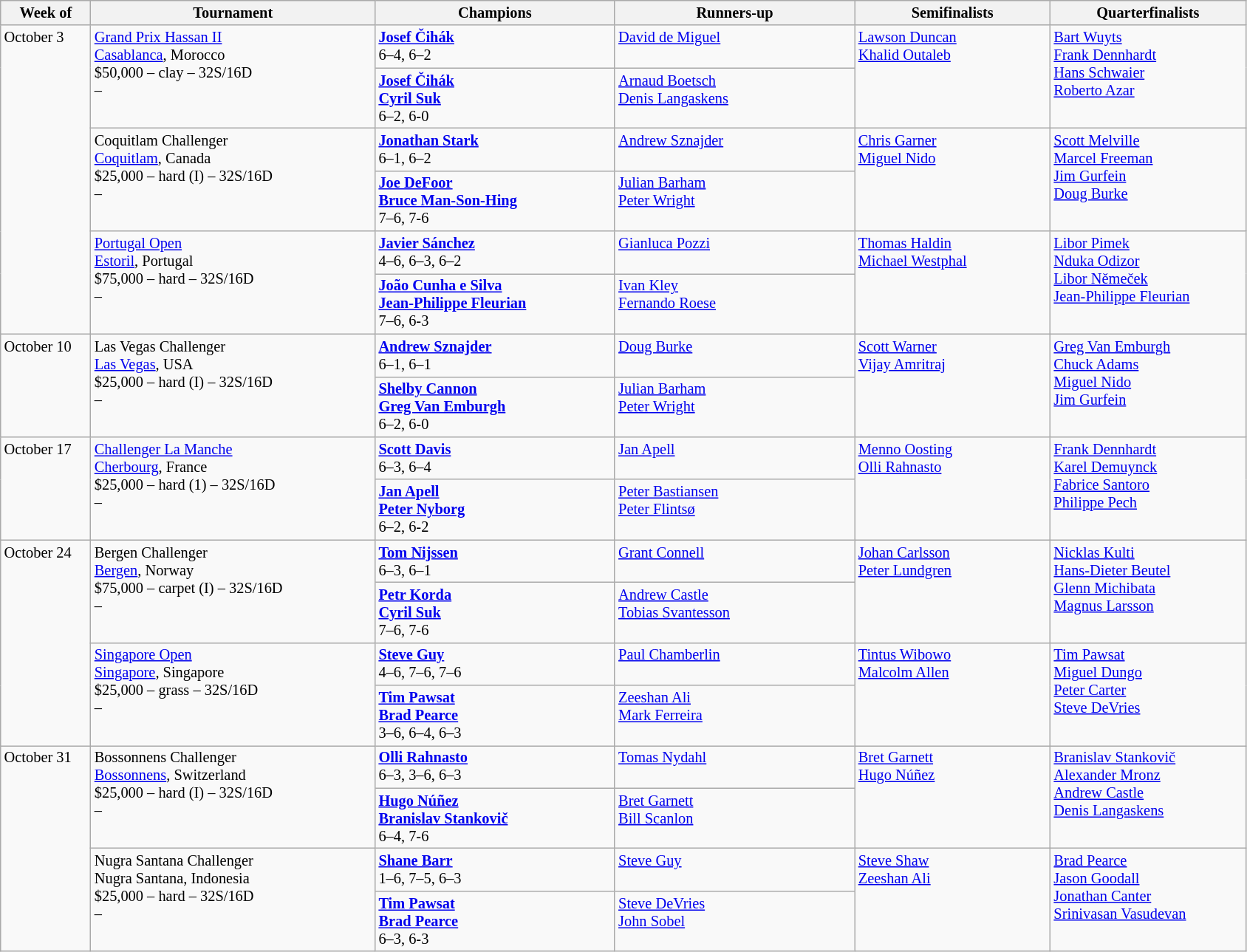<table class="wikitable" style="font-size:85%;">
<tr>
<th width="75">Week of</th>
<th width="250">Tournament</th>
<th width="210">Champions</th>
<th width="210">Runners-up</th>
<th width="170">Semifinalists</th>
<th width="170">Quarterfinalists</th>
</tr>
<tr valign="top">
<td rowspan="6">October 3</td>
<td rowspan="2"><a href='#'>Grand Prix Hassan II</a><br> <a href='#'>Casablanca</a>, Morocco<br>$50,000 – clay – 32S/16D<br>  – </td>
<td> <strong><a href='#'>Josef Čihák</a></strong> <br>6–4, 6–2</td>
<td> <a href='#'>David de Miguel</a></td>
<td rowspan="2"> <a href='#'>Lawson Duncan</a> <br>  <a href='#'>Khalid Outaleb</a></td>
<td rowspan="2"> <a href='#'>Bart Wuyts</a> <br>  <a href='#'>Frank Dennhardt</a> <br> <a href='#'>Hans Schwaier</a> <br>  <a href='#'>Roberto Azar</a></td>
</tr>
<tr valign="top">
<td> <strong><a href='#'>Josef Čihák</a></strong> <br> <strong><a href='#'>Cyril Suk</a></strong><br> 6–2, 6-0</td>
<td> <a href='#'>Arnaud Boetsch</a> <br> <a href='#'>Denis Langaskens</a></td>
</tr>
<tr valign="top">
<td rowspan="2">Coquitlam Challenger<br> <a href='#'>Coquitlam</a>, Canada<br>$25,000 – hard (I) – 32S/16D<br>  – </td>
<td> <strong><a href='#'>Jonathan Stark</a></strong> <br>6–1, 6–2</td>
<td> <a href='#'>Andrew Sznajder</a></td>
<td rowspan="2"> <a href='#'>Chris Garner</a> <br>  <a href='#'>Miguel Nido</a></td>
<td rowspan="2"> <a href='#'>Scott Melville</a> <br>  <a href='#'>Marcel Freeman</a> <br> <a href='#'>Jim Gurfein</a> <br>  <a href='#'>Doug Burke</a></td>
</tr>
<tr valign="top">
<td> <strong><a href='#'>Joe DeFoor</a></strong> <br> <strong><a href='#'>Bruce Man-Son-Hing</a></strong><br> 7–6, 7-6</td>
<td> <a href='#'>Julian Barham</a> <br> <a href='#'>Peter Wright</a></td>
</tr>
<tr valign="top">
<td rowspan="2"><a href='#'>Portugal Open</a><br> <a href='#'>Estoril</a>, Portugal<br>$75,000 – hard – 32S/16D<br>  – </td>
<td> <strong><a href='#'>Javier Sánchez</a></strong> <br>4–6, 6–3, 6–2</td>
<td> <a href='#'>Gianluca Pozzi</a></td>
<td rowspan="2"> <a href='#'>Thomas Haldin</a> <br>  <a href='#'>Michael Westphal</a></td>
<td rowspan="2"> <a href='#'>Libor Pimek</a> <br>  <a href='#'>Nduka Odizor</a> <br> <a href='#'>Libor Němeček</a> <br>  <a href='#'>Jean-Philippe Fleurian</a></td>
</tr>
<tr valign="top">
<td> <strong><a href='#'>João Cunha e Silva</a></strong> <br> <strong><a href='#'>Jean-Philippe Fleurian</a></strong><br> 7–6, 6-3</td>
<td> <a href='#'>Ivan Kley</a> <br> <a href='#'>Fernando Roese</a></td>
</tr>
<tr valign="top">
<td rowspan="2">October 10</td>
<td rowspan="2">Las Vegas Challenger<br> <a href='#'>Las Vegas</a>, USA<br>$25,000 – hard (I) – 32S/16D<br>  – </td>
<td> <strong><a href='#'>Andrew Sznajder</a></strong> <br>6–1, 6–1</td>
<td> <a href='#'>Doug Burke</a></td>
<td rowspan="2"> <a href='#'>Scott Warner</a> <br>  <a href='#'>Vijay Amritraj</a></td>
<td rowspan="2"> <a href='#'>Greg Van Emburgh</a> <br>  <a href='#'>Chuck Adams</a> <br> <a href='#'>Miguel Nido</a> <br>  <a href='#'>Jim Gurfein</a></td>
</tr>
<tr valign="top">
<td> <strong><a href='#'>Shelby Cannon</a></strong> <br> <strong><a href='#'>Greg Van Emburgh</a></strong><br> 6–2, 6-0</td>
<td> <a href='#'>Julian Barham</a> <br> <a href='#'>Peter Wright</a></td>
</tr>
<tr valign="top">
<td rowspan="2">October 17</td>
<td rowspan="2"><a href='#'>Challenger La Manche</a><br> <a href='#'>Cherbourg</a>, France<br>$25,000 – hard (1) – 32S/16D<br>  – </td>
<td> <strong><a href='#'>Scott Davis</a></strong> <br>6–3, 6–4</td>
<td> <a href='#'>Jan Apell</a></td>
<td rowspan="2"> <a href='#'>Menno Oosting</a> <br>  <a href='#'>Olli Rahnasto</a></td>
<td rowspan="2"> <a href='#'>Frank Dennhardt</a> <br> <a href='#'>Karel Demuynck</a> <br> <a href='#'>Fabrice Santoro</a> <br>  <a href='#'>Philippe Pech</a></td>
</tr>
<tr valign="top">
<td> <strong><a href='#'>Jan Apell</a></strong> <br> <strong><a href='#'>Peter Nyborg</a></strong><br> 6–2, 6-2</td>
<td> <a href='#'>Peter Bastiansen</a> <br>  <a href='#'>Peter Flintsø</a></td>
</tr>
<tr valign="top">
<td rowspan="4">October 24</td>
<td rowspan="2">Bergen Challenger<br> <a href='#'>Bergen</a>, Norway<br>$75,000 – carpet (I) – 32S/16D<br>  – </td>
<td> <strong><a href='#'>Tom Nijssen</a></strong> <br>6–3, 6–1</td>
<td> <a href='#'>Grant Connell</a></td>
<td rowspan="2"> <a href='#'>Johan Carlsson</a> <br>  <a href='#'>Peter Lundgren</a></td>
<td rowspan="2"> <a href='#'>Nicklas Kulti</a> <br> <a href='#'>Hans-Dieter Beutel</a> <br> <a href='#'>Glenn Michibata</a> <br>  <a href='#'>Magnus Larsson</a></td>
</tr>
<tr valign="top">
<td> <strong><a href='#'>Petr Korda</a></strong> <br> <strong><a href='#'>Cyril Suk</a></strong><br> 7–6, 7-6</td>
<td> <a href='#'>Andrew Castle</a> <br>  <a href='#'>Tobias Svantesson</a></td>
</tr>
<tr valign="top">
<td rowspan="2"><a href='#'>Singapore Open</a><br> <a href='#'>Singapore</a>, Singapore<br>$25,000 – grass – 32S/16D<br>  – </td>
<td> <strong><a href='#'>Steve Guy</a></strong> <br>4–6, 7–6, 7–6</td>
<td> <a href='#'>Paul Chamberlin</a></td>
<td rowspan="2"> <a href='#'>Tintus Wibowo</a> <br>  <a href='#'>Malcolm Allen</a></td>
<td rowspan="2"> <a href='#'>Tim Pawsat</a> <br> <a href='#'>Miguel Dungo</a> <br> <a href='#'>Peter Carter</a> <br>  <a href='#'>Steve DeVries</a></td>
</tr>
<tr valign="top">
<td> <strong><a href='#'>Tim Pawsat</a></strong> <br> <strong><a href='#'>Brad Pearce</a></strong><br> 3–6, 6–4, 6–3</td>
<td> <a href='#'>Zeeshan Ali</a> <br>  <a href='#'>Mark Ferreira</a></td>
</tr>
<tr valign="top">
<td rowspan="4">October 31</td>
<td rowspan="2">Bossonnens Challenger<br> <a href='#'>Bossonnens</a>, Switzerland<br>$25,000 – hard (I) – 32S/16D<br>  – </td>
<td> <strong><a href='#'>Olli Rahnasto</a></strong> <br>6–3, 3–6, 6–3</td>
<td> <a href='#'>Tomas Nydahl</a></td>
<td rowspan="2"> <a href='#'>Bret Garnett</a> <br>  <a href='#'>Hugo Núñez</a></td>
<td rowspan="2"> <a href='#'>Branislav Stankovič</a> <br> <a href='#'>Alexander Mronz</a> <br> <a href='#'>Andrew Castle</a> <br>  <a href='#'>Denis Langaskens</a></td>
</tr>
<tr valign="top">
<td> <strong><a href='#'>Hugo Núñez</a></strong> <br> <strong><a href='#'>Branislav Stankovič</a></strong><br> 6–4, 7-6</td>
<td> <a href='#'>Bret Garnett</a> <br>  <a href='#'>Bill Scanlon</a></td>
</tr>
<tr valign="top">
<td rowspan="2">Nugra Santana Challenger<br> Nugra Santana, Indonesia<br>$25,000 – hard – 32S/16D<br>  – </td>
<td> <strong><a href='#'>Shane Barr</a></strong> <br>1–6, 7–5, 6–3</td>
<td> <a href='#'>Steve Guy</a></td>
<td rowspan="2"> <a href='#'>Steve Shaw</a> <br>  <a href='#'>Zeeshan Ali</a></td>
<td rowspan="2"> <a href='#'>Brad Pearce</a> <br> <a href='#'>Jason Goodall</a> <br> <a href='#'>Jonathan Canter</a> <br>  <a href='#'>Srinivasan Vasudevan</a></td>
</tr>
<tr valign="top">
<td> <strong><a href='#'>Tim Pawsat</a></strong> <br> <strong><a href='#'>Brad Pearce</a></strong><br> 6–3, 6-3</td>
<td> <a href='#'>Steve DeVries</a> <br>  <a href='#'>John Sobel</a></td>
</tr>
</table>
